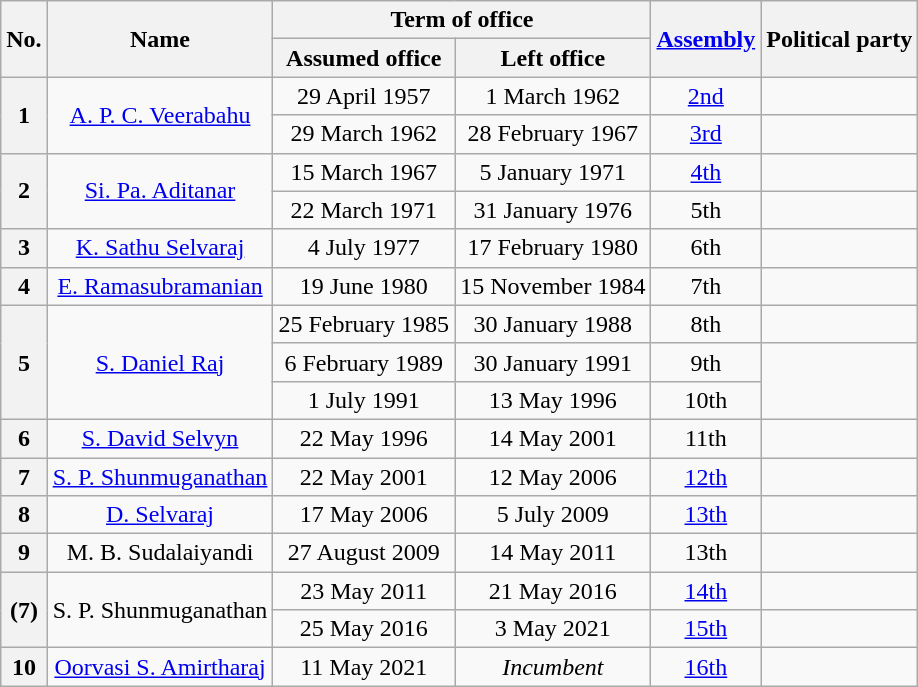<table class="wikitable sortable" style="text-align:center">
<tr>
<th rowspan=2>No.</th>
<th rowspan=2>Name</th>
<th colspan=2>Term of office</th>
<th rowspan=2><a href='#'>Assembly</a><br></th>
<th rowspan=2 colspan=2>Political party</th>
</tr>
<tr>
<th>Assumed office</th>
<th>Left office</th>
</tr>
<tr>
<th rowspan=2>1</th>
<td rowspan=2><a href='#'>A. P. C. Veerabahu</a></td>
<td>29 April 1957</td>
<td>1 March 1962</td>
<td><a href='#'>2nd</a><br></td>
<td></td>
</tr>
<tr>
<td>29 March 1962</td>
<td>28 February 1967</td>
<td><a href='#'>3rd</a><br></td>
</tr>
<tr>
<th rowspan=2>2</th>
<td rowspan=2><a href='#'>Si. Pa. Aditanar</a></td>
<td>15 March 1967</td>
<td>5 January 1971</td>
<td><a href='#'>4th</a><br></td>
<td></td>
</tr>
<tr>
<td>22 March 1971</td>
<td>31 January 1976</td>
<td>5th<br></td>
</tr>
<tr>
<th>3</th>
<td><a href='#'>K. Sathu Selvaraj</a></td>
<td>4 July 1977</td>
<td>17 February 1980</td>
<td>6th<br></td>
<td></td>
</tr>
<tr>
<th>4</th>
<td><a href='#'>E. Ramasubramanian</a></td>
<td>19 June 1980</td>
<td>15 November 1984</td>
<td>7th<br></td>
</tr>
<tr>
<th rowspan=3>5</th>
<td rowspan=3><a href='#'>S. Daniel Raj</a></td>
<td>25 February 1985</td>
<td>30 January 1988</td>
<td>8th<br></td>
<td></td>
</tr>
<tr>
<td>6 February 1989</td>
<td>30 January 1991</td>
<td>9th<br></td>
</tr>
<tr>
<td>1 July 1991</td>
<td>13 May 1996</td>
<td>10th<br></td>
</tr>
<tr>
<th>6</th>
<td><a href='#'>S. David Selvyn</a></td>
<td>22 May 1996</td>
<td>14 May 2001</td>
<td>11th<br></td>
<td></td>
</tr>
<tr>
<th>7</th>
<td><a href='#'>S. P. Shunmuganathan</a></td>
<td>22 May 2001</td>
<td>12 May 2006</td>
<td><a href='#'>12th</a><br></td>
<td></td>
</tr>
<tr>
<th>8</th>
<td><a href='#'>D. Selvaraj</a></td>
<td>17 May 2006</td>
<td>5 July 2009</td>
<td><a href='#'>13th</a><br></td>
<td></td>
</tr>
<tr>
<th>9</th>
<td>M. B. Sudalaiyandi</td>
<td>27 August 2009</td>
<td>14 May 2011</td>
<td>13th<br></td>
</tr>
<tr>
<th rowspan=2>(7)</th>
<td rowspan=2>S. P. Shunmuganathan</td>
<td>23 May 2011</td>
<td>21 May 2016</td>
<td><a href='#'>14th</a><br></td>
<td></td>
</tr>
<tr>
<td>25 May 2016</td>
<td>3 May 2021</td>
<td><a href='#'>15th</a><br></td>
</tr>
<tr>
<th>10</th>
<td><a href='#'>Oorvasi S. Amirtharaj</a></td>
<td>11 May 2021</td>
<td><em>Incumbent</em></td>
<td><a href='#'>16th</a><br></td>
<td></td>
</tr>
</table>
